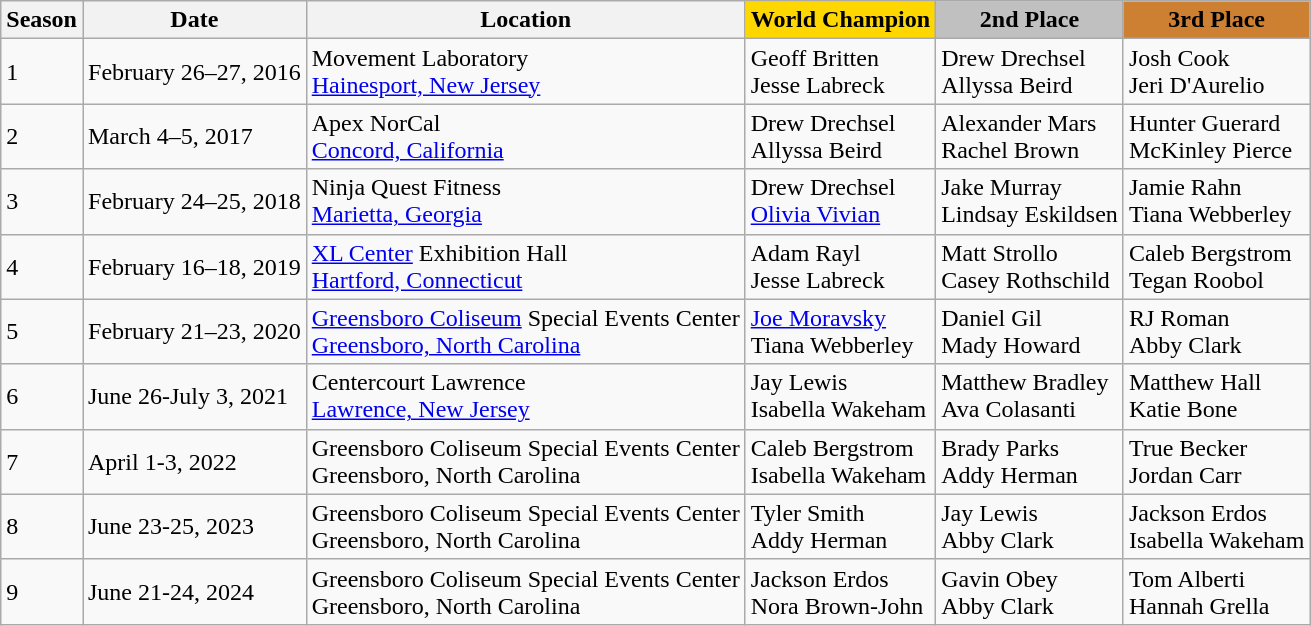<table class="wikitable">
<tr>
<th>Season</th>
<th>Date</th>
<th>Location</th>
<th style="background:#FFD700">World Champion</th>
<th style="background:#C0C0C0">2nd Place</th>
<th style="background:#CD7F32">3rd Place</th>
</tr>
<tr>
<td>1</td>
<td>February 26–27, 2016</td>
<td>Movement Laboratory<br><a href='#'>Hainesport, New Jersey</a></td>
<td> Geoff Britten<br> Jesse Labreck</td>
<td> Drew Drechsel<br> Allyssa Beird</td>
<td> Josh Cook<br> Jeri D'Aurelio</td>
</tr>
<tr>
<td>2</td>
<td>March 4–5, 2017</td>
<td>Apex NorCal<br><a href='#'>Concord, California</a></td>
<td> Drew Drechsel<br> Allyssa Beird</td>
<td> Alexander Mars<br> Rachel Brown</td>
<td> Hunter Guerard<br> McKinley Pierce</td>
</tr>
<tr>
<td>3</td>
<td>February 24–25, 2018</td>
<td>Ninja Quest Fitness<br><a href='#'>Marietta, Georgia</a></td>
<td> Drew Drechsel<br> <a href='#'>Olivia Vivian</a></td>
<td> Jake Murray<br> Lindsay Eskildsen</td>
<td> Jamie Rahn<br> Tiana Webberley</td>
</tr>
<tr>
<td>4</td>
<td>February 16–18, 2019</td>
<td><a href='#'>XL Center</a> Exhibition Hall<br><a href='#'>Hartford, Connecticut</a></td>
<td> Adam Rayl<br> Jesse Labreck</td>
<td> Matt Strollo<br> Casey Rothschild</td>
<td> Caleb Bergstrom<br> Tegan Roobol</td>
</tr>
<tr>
<td>5</td>
<td>February 21–23, 2020</td>
<td><a href='#'>Greensboro Coliseum</a> Special Events Center<br><a href='#'>Greensboro, North Carolina</a></td>
<td> <a href='#'>Joe Moravsky</a><br> Tiana Webberley</td>
<td> Daniel Gil<br> Mady Howard</td>
<td> RJ Roman<br> Abby Clark</td>
</tr>
<tr>
<td>6</td>
<td>June 26-July 3, 2021</td>
<td>Centercourt Lawrence<br><a href='#'>Lawrence, New Jersey</a></td>
<td> Jay Lewis<br> Isabella Wakeham</td>
<td> Matthew Bradley<br> Ava Colasanti</td>
<td> Matthew Hall<br> Katie Bone</td>
</tr>
<tr>
<td>7</td>
<td>April 1-3, 2022</td>
<td>Greensboro Coliseum Special Events Center<br>Greensboro, North Carolina</td>
<td> Caleb Bergstrom<br> Isabella Wakeham</td>
<td> Brady Parks<br> Addy Herman</td>
<td> True Becker<br> Jordan Carr</td>
</tr>
<tr>
<td>8</td>
<td>June 23-25, 2023</td>
<td>Greensboro Coliseum Special Events Center<br>Greensboro, North Carolina</td>
<td> Tyler Smith<br> Addy Herman</td>
<td> Jay Lewis<br> Abby Clark</td>
<td> Jackson Erdos<br> Isabella Wakeham</td>
</tr>
<tr>
<td>9</td>
<td>June 21-24, 2024</td>
<td>Greensboro Coliseum Special Events Center<br>Greensboro, North Carolina</td>
<td> Jackson Erdos<br> Nora Brown-John</td>
<td> Gavin Obey<br> Abby Clark</td>
<td> Tom Alberti<br> Hannah Grella</td>
</tr>
</table>
